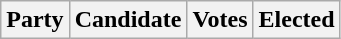<table class="wikitable">
<tr>
<th colspan="2">Party</th>
<th>Candidate</th>
<th>Votes</th>
<th>Elected<br>


</th>
</tr>
</table>
